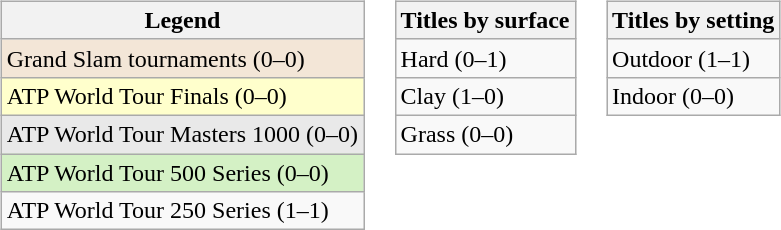<table>
<tr valign="top">
<td><br><table class=wikitable>
<tr>
<th>Legend</th>
</tr>
<tr style="background:#f3e6d7">
<td>Grand Slam tournaments (0–0)</td>
</tr>
<tr style="background:#ffffcc;">
<td>ATP World Tour Finals (0–0)</td>
</tr>
<tr style="background:#e9e9e9;">
<td>ATP World Tour Masters 1000 (0–0)</td>
</tr>
<tr style="background:#d4f1c5;">
<td>ATP World Tour 500 Series (0–0)</td>
</tr>
<tr>
<td>ATP World Tour 250 Series (1–1)</td>
</tr>
</table>
</td>
<td><br><table class="wikitable">
<tr>
<th>Titles by surface</th>
</tr>
<tr>
<td>Hard (0–1)</td>
</tr>
<tr>
<td>Clay (1–0)</td>
</tr>
<tr>
<td>Grass (0–0)</td>
</tr>
</table>
</td>
<td><br><table class="wikitable">
<tr>
<th>Titles by setting</th>
</tr>
<tr>
<td>Outdoor (1–1)</td>
</tr>
<tr>
<td>Indoor (0–0)</td>
</tr>
</table>
</td>
</tr>
</table>
